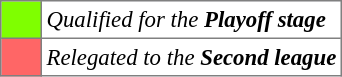<table bgcolor="#f7f8ff" cellpadding="3" cellspacing="0" border="1" style="font-size: 95%; border: gray solid 1px; border-collapse: collapse;text-align:center;">
<tr>
<td style="background: #7fff00;" width="20"></td>
<td bgcolor="#ffffff" align="left"><em>Qualified for the <strong>Playoff stage</strong> </em></td>
</tr>
<tr>
<td style="background: #ff6666;" width="20"></td>
<td bgcolor="#ffffff" align="left"><em>Relegated to the <strong>Second league</strong> </em></td>
</tr>
</table>
